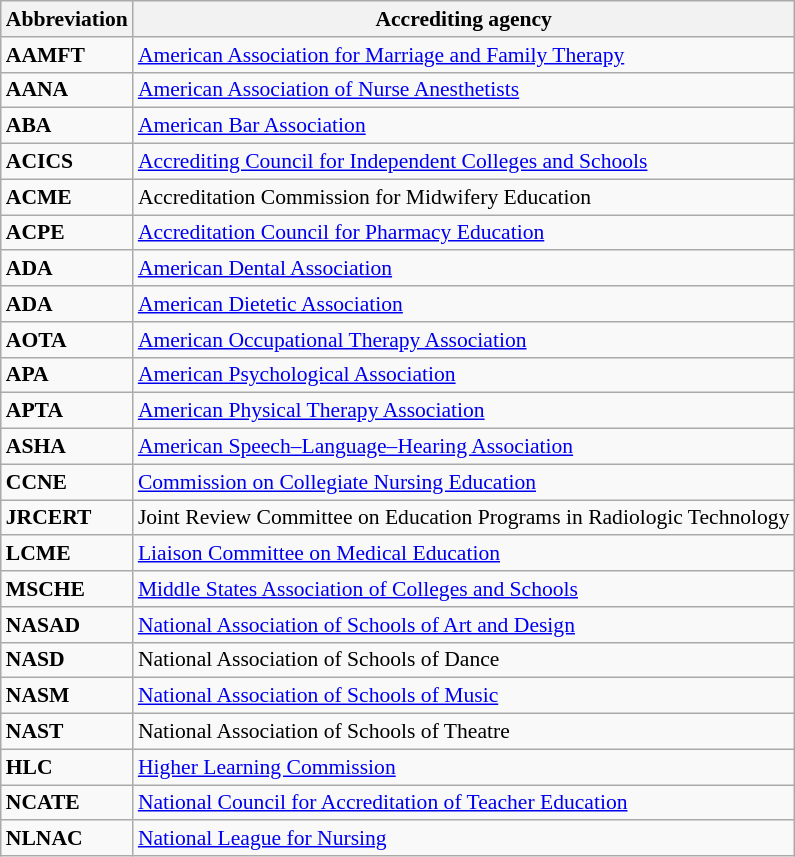<table class="wikitable plainrowheaders" style="text-align:left; width:auto; font-size:90%">
<tr>
<th scope="col">Abbreviation</th>
<th scope="col">Accrediting agency</th>
</tr>
<tr>
<td><strong>AAMFT</strong></td>
<td><a href='#'>American Association for Marriage and Family Therapy</a></td>
</tr>
<tr>
<td><strong>AANA</strong></td>
<td><a href='#'>American Association of Nurse Anesthetists</a></td>
</tr>
<tr>
<td><strong>ABA</strong></td>
<td><a href='#'>American Bar Association</a></td>
</tr>
<tr>
<td><strong>ACICS</strong></td>
<td><a href='#'>Accrediting Council for Independent Colleges and Schools</a></td>
</tr>
<tr>
<td><strong>ACME</strong></td>
<td>Accreditation Commission for Midwifery Education</td>
</tr>
<tr>
<td><strong>ACPE</strong></td>
<td><a href='#'>Accreditation Council for Pharmacy Education</a></td>
</tr>
<tr>
<td><strong>ADA</strong></td>
<td><a href='#'>American Dental Association</a></td>
</tr>
<tr>
<td><strong>ADA</strong></td>
<td><a href='#'>American Dietetic Association</a></td>
</tr>
<tr>
<td><strong>AOTA</strong></td>
<td><a href='#'>American Occupational Therapy Association</a></td>
</tr>
<tr>
<td><strong>APA</strong></td>
<td><a href='#'>American Psychological Association</a></td>
</tr>
<tr>
<td><strong>APTA</strong></td>
<td><a href='#'>American Physical Therapy Association</a></td>
</tr>
<tr>
<td><strong>ASHA</strong></td>
<td><a href='#'>American Speech–Language–Hearing Association</a></td>
</tr>
<tr>
<td><strong>CCNE</strong></td>
<td><a href='#'>Commission on Collegiate Nursing Education</a></td>
</tr>
<tr>
<td><strong>JRCERT</strong></td>
<td>Joint Review Committee on Education Programs in Radiologic Technology</td>
</tr>
<tr>
<td><strong>LCME</strong></td>
<td><a href='#'>Liaison Committee on Medical Education</a></td>
</tr>
<tr>
<td><strong>MSCHE</strong></td>
<td><a href='#'>Middle States Association of Colleges and Schools</a></td>
</tr>
<tr>
<td><strong>NASAD</strong></td>
<td><a href='#'>National Association of Schools of Art and Design</a></td>
</tr>
<tr>
<td><strong>NASD</strong></td>
<td>National Association of Schools of Dance</td>
</tr>
<tr>
<td><strong>NASM</strong></td>
<td><a href='#'>National Association of Schools of Music</a></td>
</tr>
<tr>
<td><strong>NAST</strong></td>
<td>National Association of Schools of Theatre</td>
</tr>
<tr>
<td><strong>HLC</strong></td>
<td><a href='#'>Higher Learning Commission</a></td>
</tr>
<tr>
<td><strong>NCATE</strong></td>
<td><a href='#'>National Council for Accreditation of Teacher Education</a></td>
</tr>
<tr>
<td><strong>NLNAC</strong></td>
<td><a href='#'>National League for Nursing</a></td>
</tr>
</table>
